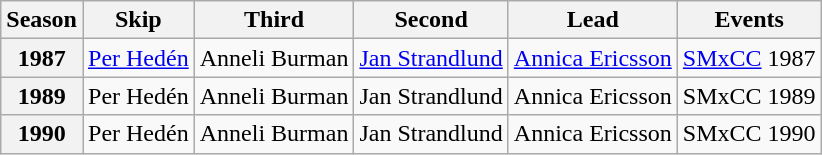<table class="wikitable">
<tr>
<th scope="col">Season</th>
<th scope="col">Skip</th>
<th scope="col">Third</th>
<th scope="col">Second</th>
<th scope="col">Lead</th>
<th scope="col">Events</th>
</tr>
<tr>
<th scope="row">1987</th>
<td><a href='#'>Per Hedén</a></td>
<td>Anneli Burman</td>
<td><a href='#'>Jan Strandlund</a></td>
<td><a href='#'>Annica Ericsson</a></td>
<td><a href='#'>SMxCC</a> 1987 </td>
</tr>
<tr>
<th scope="row">1989</th>
<td>Per Hedén</td>
<td>Anneli Burman</td>
<td>Jan Strandlund</td>
<td>Annica Ericsson</td>
<td>SMxCC 1989 </td>
</tr>
<tr>
<th scope="row">1990</th>
<td>Per Hedén</td>
<td>Anneli Burman</td>
<td>Jan Strandlund</td>
<td>Annica Ericsson</td>
<td>SMxCC 1990 </td>
</tr>
</table>
